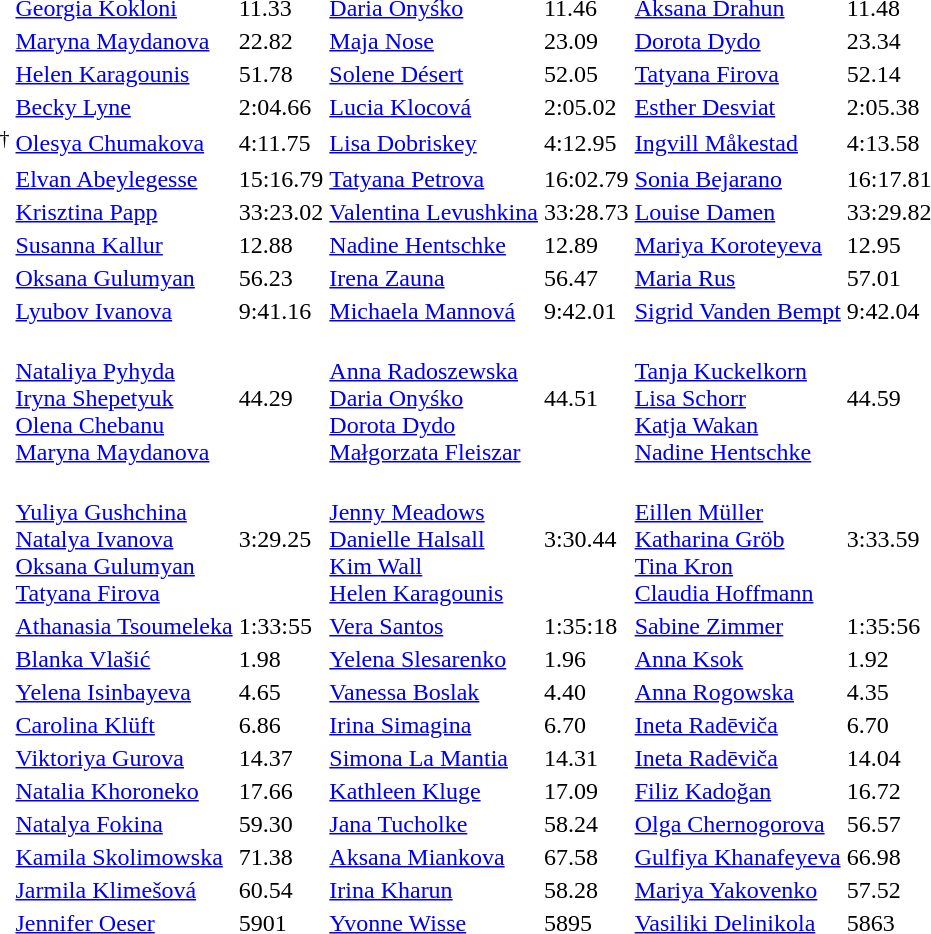<table>
<tr>
<td></td>
<td><a href='#'>Georgia Kokloni</a> <br>  <em></em></td>
<td>11.33</td>
<td><a href='#'>Daria Onyśko</a> <br>  <em></em></td>
<td>11.46</td>
<td><a href='#'>Aksana Drahun</a> <br>  <em></em></td>
<td>11.48</td>
</tr>
<tr>
<td></td>
<td><a href='#'>Maryna Maydanova</a> <br>  <em></em></td>
<td>22.82</td>
<td><a href='#'>Maja Nose</a> <br>  <em></em></td>
<td>23.09</td>
<td><a href='#'>Dorota Dydo</a> <br>  <em></em></td>
<td>23.34</td>
</tr>
<tr>
<td></td>
<td><a href='#'>Helen Karagounis</a> <br>  <em></em></td>
<td>51.78</td>
<td><a href='#'>Solene Désert</a> <br>  <em></em></td>
<td>52.05</td>
<td><a href='#'>Tatyana Firova</a> <br>  <em></em></td>
<td>52.14</td>
</tr>
<tr>
<td></td>
<td><a href='#'>Becky Lyne</a> <br>  <em></em></td>
<td>2:04.66</td>
<td><a href='#'>Lucia Klocová</a> <br>  <em></em></td>
<td>2:05.02</td>
<td><a href='#'>Esther Desviat</a> <br>  <em></em></td>
<td>2:05.38</td>
</tr>
<tr>
<td><sup>†</sup></td>
<td><a href='#'>Olesya Chumakova</a> <br>  <em></em></td>
<td>4:11.75</td>
<td><a href='#'>Lisa Dobriskey</a> <br>  <em></em></td>
<td>4:12.95</td>
<td><a href='#'>Ingvill Måkestad</a> <br> <em></em></td>
<td>4:13.58</td>
</tr>
<tr>
<td></td>
<td><a href='#'>Elvan Abeylegesse</a> <br>  <em></em></td>
<td>15:16.79</td>
<td><a href='#'>Tatyana Petrova</a> <br>  <em></em></td>
<td>16:02.79</td>
<td><a href='#'>Sonia Bejarano</a> <br>  <em></em></td>
<td>16:17.81</td>
</tr>
<tr>
<td></td>
<td><a href='#'>Krisztina Papp</a> <br>  <em></em></td>
<td>33:23.02</td>
<td><a href='#'>Valentina Levushkina</a> <br>  <em></em></td>
<td>33:28.73</td>
<td><a href='#'>Louise Damen</a> <br>  <em></em></td>
<td>33:29.82</td>
</tr>
<tr>
<td></td>
<td><a href='#'>Susanna Kallur</a> <br>  <em></em></td>
<td>12.88</td>
<td><a href='#'>Nadine Hentschke</a> <br>  <em></em></td>
<td>12.89</td>
<td><a href='#'>Mariya Koroteyeva</a> <br>  <em></em></td>
<td>12.95</td>
</tr>
<tr>
<td></td>
<td><a href='#'>Oksana Gulumyan</a> <br>  <em></em></td>
<td>56.23</td>
<td><a href='#'>Irena Zauna</a> <br>  <em></em></td>
<td>56.47</td>
<td><a href='#'>Maria Rus</a> <br>  <em></em></td>
<td>57.01</td>
</tr>
<tr>
<td></td>
<td><a href='#'>Lyubov Ivanova</a> <br>  <em></em></td>
<td>9:41.16</td>
<td><a href='#'>Michaela Mannová</a> <br>  <em></em></td>
<td>9:42.01</td>
<td><a href='#'>Sigrid Vanden Bempt</a> <br>  <em></em></td>
<td>9:42.04</td>
</tr>
<tr>
<td></td>
<td><em></em><br><a href='#'>Nataliya Pyhyda</a><br> <a href='#'>Iryna Shepetyuk</a><br><a href='#'>Olena Chebanu</a><br><a href='#'>Maryna Maydanova</a></td>
<td>44.29</td>
<td><em></em><br><a href='#'>Anna Radoszewska</a><br> <a href='#'>Daria Onyśko</a><br><a href='#'>Dorota Dydo</a><br><a href='#'>Małgorzata Fleiszar</a></td>
<td>44.51</td>
<td><em></em><br><a href='#'>Tanja Kuckelkorn</a><br> <a href='#'>Lisa Schorr</a><br><a href='#'>Katja Wakan</a><br><a href='#'>Nadine Hentschke</a></td>
<td>44.59</td>
</tr>
<tr>
<td></td>
<td><em></em><br><a href='#'>Yuliya Gushchina</a><br> <a href='#'>Natalya Ivanova</a><br><a href='#'>Oksana Gulumyan</a><br><a href='#'>Tatyana Firova</a></td>
<td>3:29.25</td>
<td><em></em><br><a href='#'>Jenny Meadows</a><br> <a href='#'>Danielle Halsall</a><br><a href='#'>Kim Wall</a><br><a href='#'>Helen Karagounis</a></td>
<td>3:30.44</td>
<td><em></em><br><a href='#'>Eillen Müller</a><br> <a href='#'>Katharina Gröb</a><br><a href='#'>Tina Kron</a><br><a href='#'>Claudia Hoffmann</a></td>
<td>3:33.59</td>
</tr>
<tr>
<td></td>
<td><a href='#'>Athanasia Tsoumeleka</a> <br> <em></em></td>
<td>1:33:55</td>
<td><a href='#'>Vera Santos</a> <br> <em></em></td>
<td>1:35:18</td>
<td><a href='#'>Sabine Zimmer</a> <br> <em></em></td>
<td>1:35:56</td>
</tr>
<tr>
<td></td>
<td><a href='#'>Blanka Vlašić</a> <br> <em></em></td>
<td>1.98</td>
<td><a href='#'>Yelena Slesarenko</a> <br> <em></em></td>
<td>1.96</td>
<td><a href='#'>Anna Ksok</a> <br>  <em></em></td>
<td>1.92</td>
</tr>
<tr>
<td></td>
<td><a href='#'>Yelena Isinbayeva</a> <br>  <em></em></td>
<td>4.65</td>
<td><a href='#'>Vanessa Boslak</a> <br>  <em></em></td>
<td>4.40</td>
<td><a href='#'>Anna Rogowska</a> <br>  <em></em></td>
<td>4.35</td>
</tr>
<tr>
<td></td>
<td><a href='#'>Carolina Klüft</a> <br>  <em></em></td>
<td>6.86</td>
<td><a href='#'>Irina Simagina</a> <br>  <em></em></td>
<td>6.70</td>
<td><a href='#'>Ineta Radēviča</a> <br>  <em></em></td>
<td>6.70</td>
</tr>
<tr>
<td></td>
<td><a href='#'>Viktoriya Gurova</a> <br>  <em></em></td>
<td>14.37</td>
<td><a href='#'>Simona La Mantia</a> <br>  <em></em></td>
<td>14.31</td>
<td><a href='#'>Ineta Radēviča</a> <br>  <em></em></td>
<td>14.04</td>
</tr>
<tr>
<td></td>
<td><a href='#'>Natalia Khoroneko</a> <br>  <em></em></td>
<td>17.66</td>
<td><a href='#'>Kathleen Kluge</a> <br>  <em></em></td>
<td>17.09</td>
<td><a href='#'>Filiz Kadoğan</a> <br>  <em></em></td>
<td>16.72</td>
</tr>
<tr>
<td></td>
<td><a href='#'>Natalya Fokina</a> <br>  <em></em></td>
<td>59.30</td>
<td><a href='#'>Jana Tucholke</a> <br>  <em></em></td>
<td>58.24</td>
<td><a href='#'>Olga Chernogorova</a> <br>  <em></em></td>
<td>56.57</td>
</tr>
<tr>
<td></td>
<td><a href='#'>Kamila Skolimowska</a><br> <em></em></td>
<td>71.38</td>
<td><a href='#'>Aksana Miankova</a> <br> <em></em></td>
<td>67.58</td>
<td><a href='#'>Gulfiya Khanafeyeva</a> <br> <em></em></td>
<td>66.98</td>
</tr>
<tr>
<td></td>
<td><a href='#'>Jarmila Klimešová</a> <br>  <em></em></td>
<td>60.54</td>
<td><a href='#'>Irina Kharun</a> <br> <em></em></td>
<td>58.28</td>
<td><a href='#'>Mariya Yakovenko</a> <br> <em></em></td>
<td>57.52</td>
</tr>
<tr>
<td></td>
<td><a href='#'>Jennifer Oeser</a> <br> <em></em></td>
<td>5901</td>
<td><a href='#'>Yvonne Wisse</a> <br> <em></em></td>
<td>5895</td>
<td><a href='#'>Vasiliki Delinikola</a> <br> <em></em></td>
<td>5863</td>
</tr>
</table>
